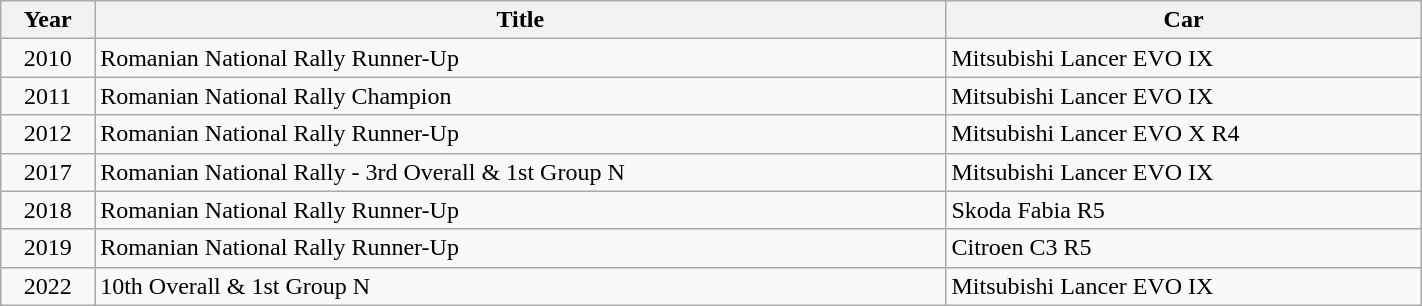<table class="wikitable" width="75%">
<tr>
<th>Year</th>
<th>Title</th>
<th>Car</th>
</tr>
<tr>
<td align="center">2010</td>
<td>Romanian National Rally Runner-Up</td>
<td>Mitsubishi Lancer EVO IX</td>
</tr>
<tr>
<td align="center">2011</td>
<td>Romanian National Rally Champion</td>
<td>Mitsubishi Lancer EVO IX</td>
</tr>
<tr>
<td align="center">2012</td>
<td>Romanian National Rally Runner-Up</td>
<td>Mitsubishi Lancer EVO X R4</td>
</tr>
<tr>
<td align="center">2017</td>
<td>Romanian National Rally - 3rd Overall & 1st Group N</td>
<td>Mitsubishi Lancer EVO IX</td>
</tr>
<tr>
<td align="center">2018</td>
<td>Romanian National Rally Runner-Up</td>
<td>Skoda Fabia R5</td>
</tr>
<tr>
<td align="center">2019</td>
<td>Romanian National Rally Runner-Up</td>
<td>Citroen C3 R5</td>
</tr>
<tr>
<td align="center">2022</td>
<td>10th Overall & 1st Group N</td>
<td>Mitsubishi Lancer EVO IX</td>
</tr>
</table>
